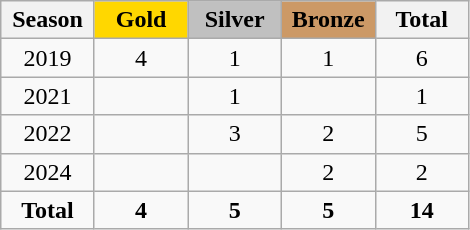<table class="wikitable" style="text-align:center">
<tr>
<th width="55">Season</th>
<th width="55" style="background: gold;">Gold</th>
<th width="55" style="background: silver;">Silver</th>
<th width="55" style="background: #cc9966;">Bronze</th>
<th width="55">Total</th>
</tr>
<tr>
<td>2019</td>
<td>4</td>
<td>1</td>
<td>1</td>
<td>6</td>
</tr>
<tr>
<td>2021</td>
<td></td>
<td>1</td>
<td></td>
<td>1</td>
</tr>
<tr>
<td>2022</td>
<td></td>
<td>3</td>
<td>2</td>
<td>5</td>
</tr>
<tr>
<td>2024</td>
<td></td>
<td></td>
<td>2</td>
<td>2</td>
</tr>
<tr>
<td><strong>Total</strong></td>
<td><strong>4</strong></td>
<td><strong>5</strong></td>
<td><strong>5</strong></td>
<td><strong>14</strong></td>
</tr>
</table>
